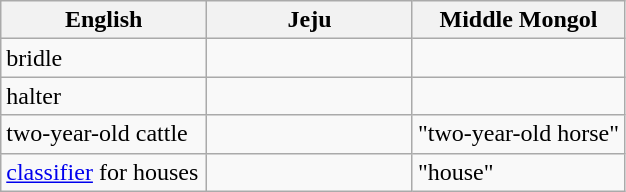<table class="wikitable">
<tr>
<th width="33%">English</th>
<th width="33%">Jeju</th>
<th>Middle Mongol</th>
</tr>
<tr>
<td>bridle</td>
<td> </td>
<td></td>
</tr>
<tr>
<td>halter</td>
<td> </td>
<td></td>
</tr>
<tr>
<td>two-year-old cattle</td>
<td> </td>
<td> "two-year-old horse"</td>
</tr>
<tr>
<td><a href='#'>classifier</a> for houses</td>
<td> </td>
<td> "house"</td>
</tr>
</table>
